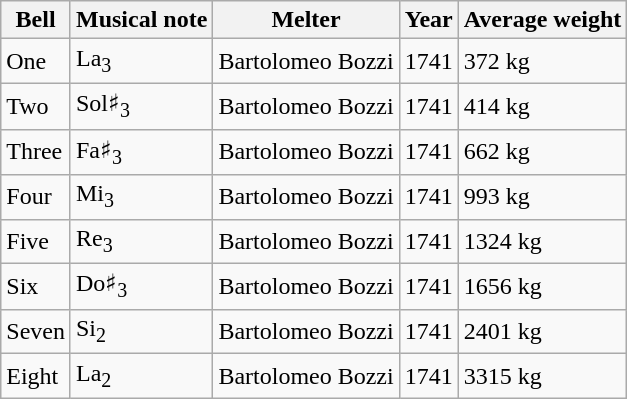<table class="wikitable">
<tr>
<th>Bell</th>
<th>Musical note</th>
<th>Melter</th>
<th>Year</th>
<th>Average weight</th>
</tr>
<tr>
<td>One</td>
<td>La<sub>3</sub></td>
<td>Bartolomeo Bozzi</td>
<td>1741</td>
<td>372 kg</td>
</tr>
<tr>
<td>Two</td>
<td>Sol♯<sub>3</sub></td>
<td>Bartolomeo Bozzi</td>
<td>1741</td>
<td>414 kg</td>
</tr>
<tr>
<td>Three</td>
<td>Fa♯<sub>3</sub></td>
<td>Bartolomeo Bozzi</td>
<td>1741</td>
<td>662 kg</td>
</tr>
<tr>
<td>Four</td>
<td>Mi<sub>3</sub></td>
<td>Bartolomeo Bozzi</td>
<td>1741</td>
<td>993 kg</td>
</tr>
<tr>
<td>Five</td>
<td>Re<sub>3</sub></td>
<td>Bartolomeo Bozzi</td>
<td>1741</td>
<td>1324 kg</td>
</tr>
<tr>
<td>Six</td>
<td>Do♯<sub>3</sub></td>
<td>Bartolomeo Bozzi</td>
<td>1741</td>
<td>1656 kg</td>
</tr>
<tr>
<td>Seven</td>
<td>Si<sub>2</sub></td>
<td>Bartolomeo Bozzi</td>
<td>1741</td>
<td>2401 kg</td>
</tr>
<tr>
<td>Eight</td>
<td>La<sub>2</sub></td>
<td>Bartolomeo Bozzi</td>
<td>1741</td>
<td>3315 kg</td>
</tr>
</table>
